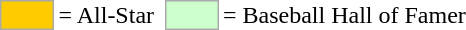<table>
<tr>
<td style="background-color:#FFCC00; border:1px solid #aaaaaa; width:2em;"></td>
<td>= All-Star</td>
<td></td>
<td style="background-color:#CCFFCC; border:1px solid #aaaaaa; width:2em;"></td>
<td>= Baseball Hall of Famer</td>
</tr>
</table>
